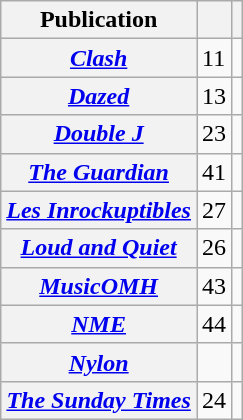<table class="wikitable sortable plainrowheaders">
<tr>
<th scope="col">Publication</th>
<th scope="col"></th>
<th scope="col"></th>
</tr>
<tr>
<th scope="row"><em><a href='#'>Clash</a></em></th>
<td>11</td>
<td></td>
</tr>
<tr>
<th scope="row"><em><a href='#'>Dazed</a></em></th>
<td>13</td>
<td></td>
</tr>
<tr>
<th scope="row"><em><a href='#'>Double J</a></em></th>
<td>23</td>
<td></td>
</tr>
<tr>
<th scope="row"><em><a href='#'>The Guardian</a></em></th>
<td>41</td>
<td></td>
</tr>
<tr>
<th scope="row"><em><a href='#'>Les Inrockuptibles</a></em></th>
<td>27</td>
<td></td>
</tr>
<tr>
<th scope="row"><em><a href='#'>Loud and Quiet</a></em></th>
<td>26</td>
<td></td>
</tr>
<tr>
<th scope="row"><em><a href='#'>MusicOMH</a></em></th>
<td>43</td>
<td></td>
</tr>
<tr>
<th scope="row"><em><a href='#'>NME</a></em></th>
<td>44</td>
<td></td>
</tr>
<tr>
<th scope="row"><em><a href='#'>Nylon</a></em></th>
<td></td>
<td></td>
</tr>
<tr>
<th scope="row"><em><a href='#'>The Sunday Times</a></em></th>
<td>24</td>
<td></td>
</tr>
</table>
